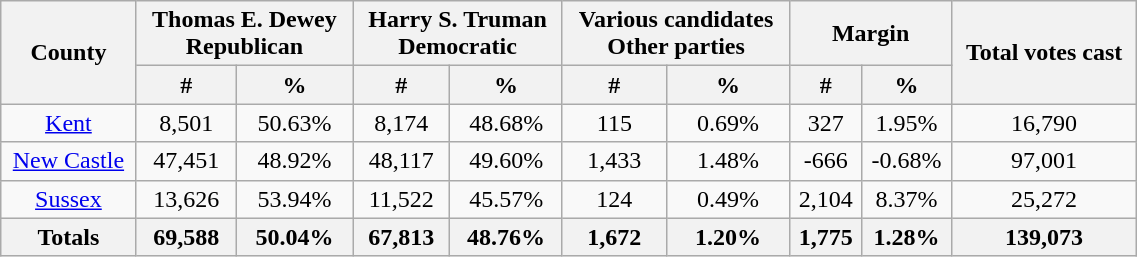<table width="60%"  class="wikitable sortable" style="text-align:center">
<tr>
<th style="text-align:center;" rowspan="2">County</th>
<th style="text-align:center;" colspan="2">Thomas E. Dewey<br>Republican</th>
<th style="text-align:center;" colspan="2">Harry S. Truman<br>Democratic</th>
<th style="text-align:center;" colspan="2">Various candidates<br>Other parties</th>
<th style="text-align:center;" colspan="2">Margin</th>
<th style="text-align:center;" rowspan="2">Total votes cast</th>
</tr>
<tr>
<th style="text-align:center;" data-sort-type="number">#</th>
<th style="text-align:center;" data-sort-type="number">%</th>
<th style="text-align:center;" data-sort-type="number">#</th>
<th style="text-align:center;" data-sort-type="number">%</th>
<th style="text-align:center;" data-sort-type="number">#</th>
<th style="text-align:center;" data-sort-type="number">%</th>
<th style="text-align:center;" data-sort-type="number">#</th>
<th style="text-align:center;" data-sort-type="number">%</th>
</tr>
<tr style="text-align:center;">
<td><a href='#'>Kent</a></td>
<td>8,501</td>
<td>50.63%</td>
<td>8,174</td>
<td>48.68%</td>
<td>115</td>
<td>0.69%</td>
<td>327</td>
<td>1.95%</td>
<td>16,790</td>
</tr>
<tr style="text-align:center;">
<td><a href='#'>New Castle</a></td>
<td>47,451</td>
<td>48.92%</td>
<td>48,117</td>
<td>49.60%</td>
<td>1,433</td>
<td>1.48%</td>
<td>-666</td>
<td>-0.68%</td>
<td>97,001</td>
</tr>
<tr style="text-align:center;">
<td><a href='#'>Sussex</a></td>
<td>13,626</td>
<td>53.94%</td>
<td>11,522</td>
<td>45.57%</td>
<td>124</td>
<td>0.49%</td>
<td>2,104</td>
<td>8.37%</td>
<td>25,272</td>
</tr>
<tr>
<th>Totals</th>
<th>69,588</th>
<th>50.04%</th>
<th>67,813</th>
<th>48.76%</th>
<th>1,672</th>
<th>1.20%</th>
<th>1,775</th>
<th>1.28%</th>
<th>139,073</th>
</tr>
</table>
